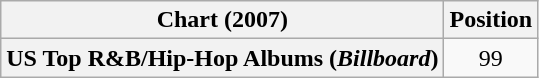<table class="wikitable sortable plainrowheaders" style=text-align:center>
<tr>
<th scope=col>Chart (2007)</th>
<th scope=col>Position</th>
</tr>
<tr>
<th scope="row">US Top R&B/Hip-Hop Albums (<em>Billboard</em>)</th>
<td style="text-align:center;">99</td>
</tr>
</table>
